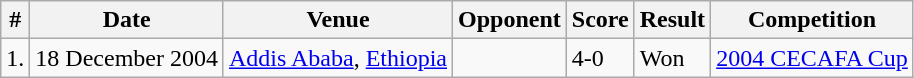<table class="wikitable">
<tr>
<th>#</th>
<th>Date</th>
<th>Venue</th>
<th>Opponent</th>
<th>Score</th>
<th>Result</th>
<th>Competition</th>
</tr>
<tr>
<td>1.</td>
<td>18 December 2004</td>
<td><a href='#'>Addis Ababa</a>, <a href='#'>Ethiopia</a></td>
<td></td>
<td>4-0</td>
<td>Won</td>
<td><a href='#'>2004 CECAFA Cup</a></td>
</tr>
</table>
